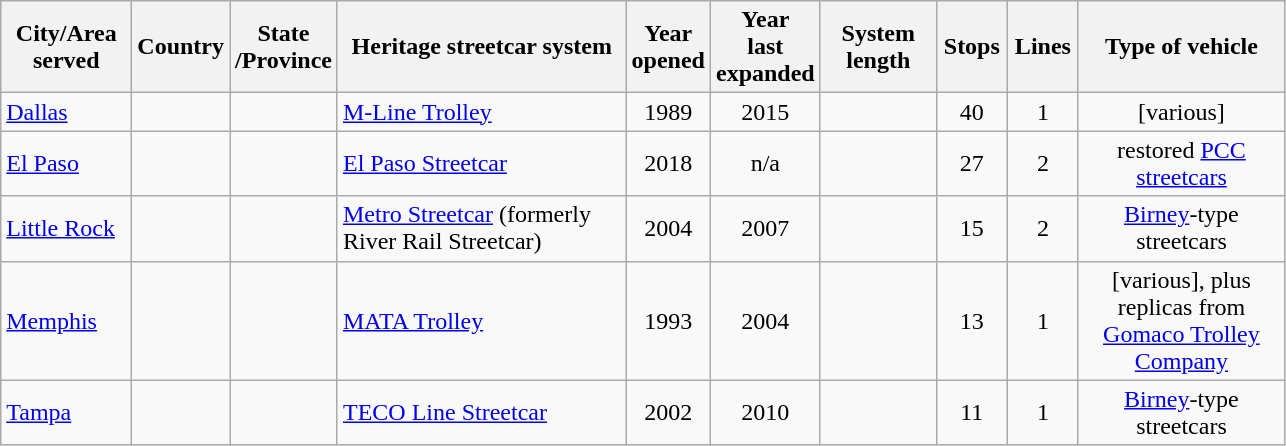<table class="wikitable sortable" style="text-align:center;">
<tr>
<th width="80px">City/Area served</th>
<th width="40px">Country</th>
<th width="40px">State<br>/Province</th>
<th width="185px">Heritage streetcar system</th>
<th width="40px">Year<br>opened</th>
<th>Year<br>last<br>expanded</th>
<th width="70px" data-sort-type="number">System<br>length</th>
<th width="40px" data-sort-type="number">Stops</th>
<th width="40px" data-sort-type="number">Lines</th>
<th width="130px">Type of vehicle</th>
</tr>
<tr>
<td style="text-align:left;"><a href='#'>Dallas</a></td>
<td></td>
<td></td>
<td style="text-align:left;"><a href='#'>M-Line Trolley</a></td>
<td>1989</td>
<td>2015</td>
<td></td>
<td>40</td>
<td>1</td>
<td>[various]</td>
</tr>
<tr>
<td style="text-align:left;"><a href='#'>El Paso</a></td>
<td></td>
<td></td>
<td style="text-align:left;"><a href='#'>El Paso Streetcar</a></td>
<td>2018</td>
<td>n/a</td>
<td></td>
<td>27</td>
<td>2</td>
<td>restored <a href='#'>PCC streetcars</a></td>
</tr>
<tr>
<td style="text-align:left;"><a href='#'>Little Rock</a></td>
<td></td>
<td></td>
<td style="text-align:left;"><a href='#'>Metro Streetcar</a> (formerly River Rail Streetcar)</td>
<td>2004</td>
<td>2007</td>
<td></td>
<td>15</td>
<td>2</td>
<td><a href='#'>Birney</a>-type streetcars</td>
</tr>
<tr>
<td style="text-align:left;"><a href='#'>Memphis</a></td>
<td></td>
<td></td>
<td style="text-align:left;"><a href='#'>MATA Trolley</a></td>
<td>1993</td>
<td>2004</td>
<td></td>
<td>13</td>
<td>1</td>
<td>[various], plus replicas from <a href='#'>Gomaco Trolley Company</a></td>
</tr>
<tr>
<td style="text-align:left;"><a href='#'>Tampa</a></td>
<td></td>
<td></td>
<td style="text-align:left;"><a href='#'>TECO Line Streetcar</a></td>
<td>2002</td>
<td>2010</td>
<td></td>
<td>11</td>
<td>1</td>
<td><a href='#'>Birney</a>-type streetcars</td>
</tr>
</table>
